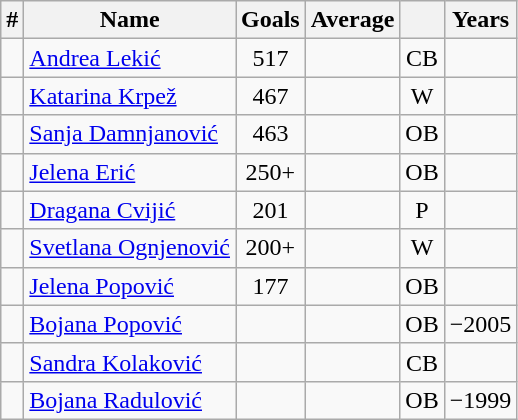<table class="wikitable sortable" style="text-align:center">
<tr>
<th>#</th>
<th>Name</th>
<th>Goals</th>
<th>Average</th>
<th></th>
<th>Years</th>
</tr>
<tr>
<td></td>
<td align="left"><a href='#'>Andrea Lekić</a></td>
<td>517</td>
<td></td>
<td>CB</td>
<td></td>
</tr>
<tr>
<td></td>
<td align="left"><a href='#'>Katarina Krpež</a></td>
<td>467</td>
<td></td>
<td>W</td>
<td></td>
</tr>
<tr>
<td></td>
<td align="left"><a href='#'>Sanja Damnjanović</a></td>
<td>463</td>
<td></td>
<td>OB</td>
<td></td>
</tr>
<tr>
<td></td>
<td align="left"><a href='#'>Jelena Erić</a></td>
<td>250+</td>
<td></td>
<td>OB</td>
<td></td>
</tr>
<tr>
<td></td>
<td align="left"><a href='#'>Dragana Cvijić</a></td>
<td>201</td>
<td></td>
<td>P</td>
<td></td>
</tr>
<tr>
<td></td>
<td align="left"><a href='#'>Svetlana Ognjenović</a></td>
<td>200+</td>
<td></td>
<td>W</td>
<td></td>
</tr>
<tr>
<td></td>
<td align="left"><a href='#'>Jelena Popović</a></td>
<td>177</td>
<td></td>
<td>OB</td>
<td></td>
</tr>
<tr>
<td></td>
<td align="left"><a href='#'>Bojana Popović</a></td>
<td></td>
<td></td>
<td>OB</td>
<td>−2005</td>
</tr>
<tr>
<td></td>
<td align="left"><a href='#'>Sandra Kolaković</a></td>
<td></td>
<td></td>
<td>CB</td>
<td></td>
</tr>
<tr>
<td></td>
<td align="left"><a href='#'>Bojana Radulović</a></td>
<td></td>
<td></td>
<td>OB</td>
<td>−1999</td>
</tr>
</table>
